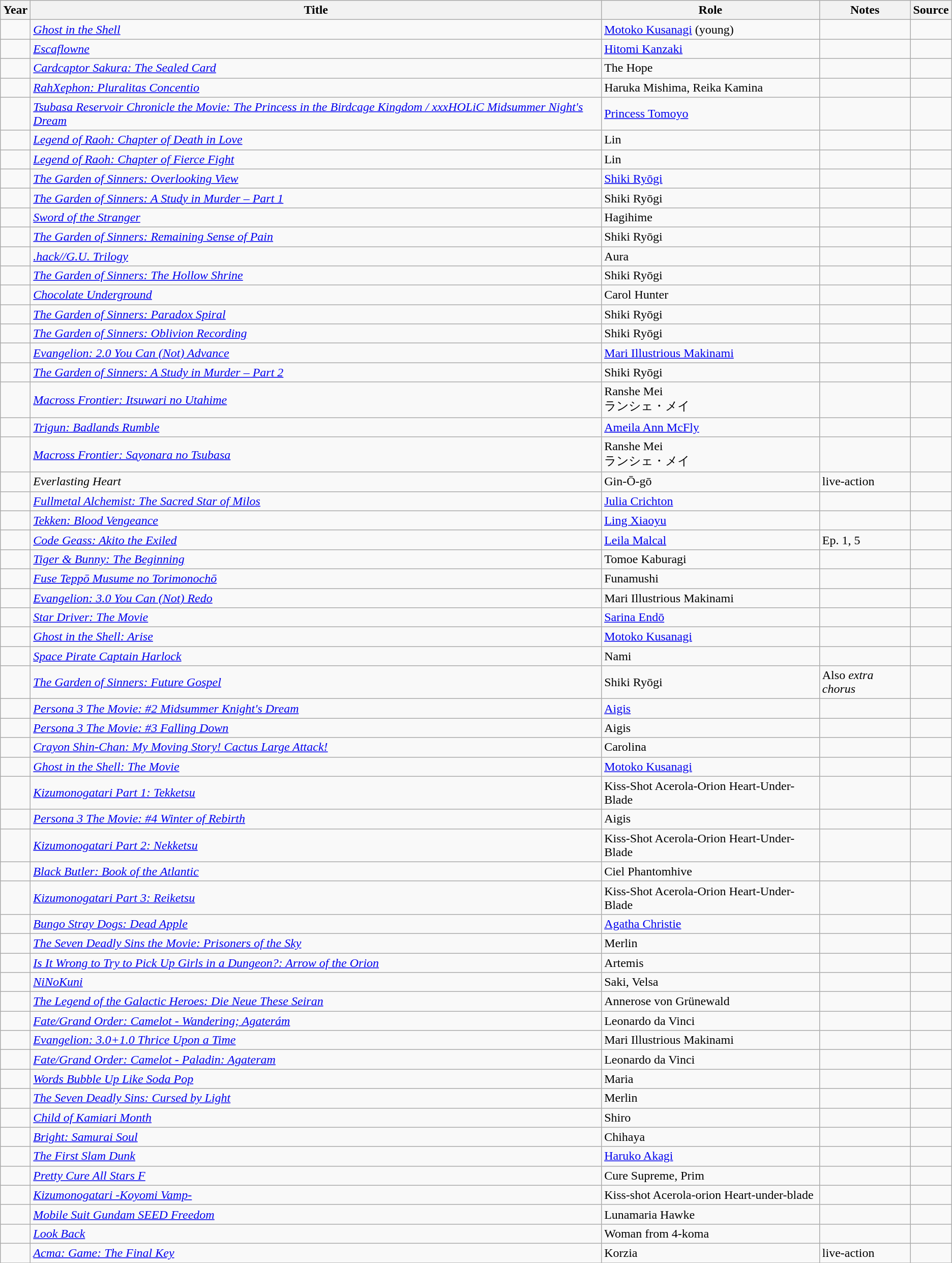<table class="wikitable sortable plainrowheaders">
<tr>
<th>Year</th>
<th>Title</th>
<th>Role</th>
<th class="unsortable">Notes</th>
<th class="unsortable">Source</th>
</tr>
<tr>
<td></td>
<td><em><a href='#'>Ghost in the Shell</a></em></td>
<td><a href='#'>Motoko Kusanagi</a> (young)</td>
<td></td>
<td></td>
</tr>
<tr>
<td></td>
<td><em><a href='#'>Escaflowne</a></em></td>
<td><a href='#'>Hitomi Kanzaki</a></td>
<td></td>
<td></td>
</tr>
<tr>
<td></td>
<td><em><a href='#'>Cardcaptor Sakura: The Sealed Card</a></em></td>
<td>The Hope </td>
<td></td>
<td></td>
</tr>
<tr>
<td></td>
<td><em><a href='#'>RahXephon: Pluralitas Concentio</a></em></td>
<td>Haruka Mishima, Reika Kamina</td>
<td></td>
<td></td>
</tr>
<tr>
<td></td>
<td><em><a href='#'>Tsubasa Reservoir Chronicle the Movie: The Princess in the Birdcage Kingdom / xxxHOLiC Midsummer Night's Dream</a></em></td>
<td><a href='#'>Princess Tomoyo</a></td>
<td></td>
<td></td>
</tr>
<tr>
<td></td>
<td><em><a href='#'>Legend of Raoh: Chapter of Death in Love</a></em></td>
<td>Lin</td>
<td></td>
<td></td>
</tr>
<tr>
<td></td>
<td><em><a href='#'>Legend of Raoh: Chapter of Fierce Fight</a></em></td>
<td>Lin</td>
<td></td>
<td></td>
</tr>
<tr>
<td></td>
<td><em><a href='#'>The Garden of Sinners: Overlooking View</a></em></td>
<td><a href='#'>Shiki Ryōgi</a></td>
<td></td>
<td></td>
</tr>
<tr>
<td></td>
<td><em><a href='#'>The Garden of Sinners: A Study in Murder – Part 1</a></em></td>
<td>Shiki Ryōgi</td>
<td></td>
<td></td>
</tr>
<tr>
<td></td>
<td><em><a href='#'>Sword of the Stranger</a></em></td>
<td>Hagihime</td>
<td></td>
<td></td>
</tr>
<tr>
<td></td>
<td><em><a href='#'>The Garden of Sinners: Remaining Sense of Pain</a></em></td>
<td>Shiki Ryōgi</td>
<td></td>
<td></td>
</tr>
<tr>
<td></td>
<td><em><a href='#'>.hack//G.U. Trilogy</a></em></td>
<td>Aura</td>
<td></td>
<td></td>
</tr>
<tr>
<td></td>
<td><em><a href='#'>The Garden of Sinners: The Hollow Shrine</a></em></td>
<td>Shiki Ryōgi</td>
<td></td>
<td></td>
</tr>
<tr>
<td></td>
<td><em><a href='#'>Chocolate Underground</a></em></td>
<td>Carol Hunter</td>
<td></td>
<td></td>
</tr>
<tr>
<td></td>
<td><em><a href='#'>The Garden of Sinners: Paradox Spiral</a></em></td>
<td>Shiki Ryōgi</td>
<td></td>
<td></td>
</tr>
<tr>
<td></td>
<td><em><a href='#'>The Garden of Sinners: Oblivion Recording</a></em></td>
<td>Shiki Ryōgi</td>
<td></td>
<td></td>
</tr>
<tr>
<td></td>
<td><em><a href='#'>Evangelion: 2.0 You Can (Not) Advance</a></em></td>
<td><a href='#'>Mari Illustrious Makinami</a></td>
<td></td>
<td></td>
</tr>
<tr>
<td></td>
<td><em><a href='#'>The Garden of Sinners: A Study in Murder – Part 2</a></em></td>
<td>Shiki Ryōgi</td>
<td></td>
<td></td>
</tr>
<tr>
<td></td>
<td><em><a href='#'>Macross Frontier: Itsuwari no Utahime</a></em></td>
<td>Ranshe Mei<br>ランシェ・メイ</td>
<td></td>
<td></td>
</tr>
<tr>
<td></td>
<td><em><a href='#'>Trigun: Badlands Rumble</a></em></td>
<td><a href='#'>Ameila Ann McFly</a></td>
<td></td>
<td></td>
</tr>
<tr>
<td></td>
<td><em><a href='#'>Macross Frontier: Sayonara no Tsubasa</a></em></td>
<td>Ranshe Mei<br>ランシェ・メイ</td>
<td></td>
<td></td>
</tr>
<tr>
<td></td>
<td><em>Everlasting Heart</em></td>
<td>Gin-Ō-gō</td>
<td>live-action</td>
<td></td>
</tr>
<tr>
<td></td>
<td><em><a href='#'>Fullmetal Alchemist: The Sacred Star of Milos</a></em></td>
<td><a href='#'>Julia Crichton</a></td>
<td></td>
<td></td>
</tr>
<tr>
<td></td>
<td><em><a href='#'>Tekken: Blood Vengeance</a></em></td>
<td><a href='#'>Ling Xiaoyu</a></td>
<td></td>
<td></td>
</tr>
<tr>
<td></td>
<td><em><a href='#'>Code Geass: Akito the Exiled</a></em></td>
<td><a href='#'>Leila Malcal</a></td>
<td>Ep. 1, 5</td>
<td></td>
</tr>
<tr>
<td></td>
<td><em><a href='#'>Tiger & Bunny: The Beginning</a></em></td>
<td>Tomoe Kaburagi</td>
<td></td>
<td></td>
</tr>
<tr>
<td></td>
<td><em><a href='#'>Fuse Teppō Musume no Torimonochō</a></em></td>
<td>Funamushi</td>
<td></td>
<td></td>
</tr>
<tr>
<td></td>
<td><em><a href='#'>Evangelion: 3.0 You Can (Not) Redo</a></em></td>
<td>Mari Illustrious Makinami</td>
<td></td>
<td></td>
</tr>
<tr>
<td></td>
<td><em><a href='#'>Star Driver: The Movie</a></em></td>
<td><a href='#'>Sarina Endō</a></td>
<td></td>
<td></td>
</tr>
<tr>
<td></td>
<td><em><a href='#'>Ghost in the Shell: Arise</a></em></td>
<td><a href='#'>Motoko Kusanagi</a></td>
<td></td>
<td></td>
</tr>
<tr>
<td></td>
<td><em><a href='#'>Space Pirate Captain Harlock</a></em></td>
<td>Nami</td>
<td></td>
<td></td>
</tr>
<tr>
<td></td>
<td><em><a href='#'>The Garden of Sinners: Future Gospel</a></em></td>
<td>Shiki Ryōgi</td>
<td>Also <em>extra chorus</em></td>
<td></td>
</tr>
<tr>
<td></td>
<td><em><a href='#'>Persona 3 The Movie: #2 Midsummer Knight's Dream</a></em></td>
<td><a href='#'>Aigis</a></td>
<td></td>
<td></td>
</tr>
<tr>
<td></td>
<td><em><a href='#'>Persona 3 The Movie: #3 Falling Down</a></em></td>
<td>Aigis</td>
<td></td>
<td></td>
</tr>
<tr>
<td></td>
<td><em><a href='#'>Crayon Shin-Chan: My Moving Story! Cactus Large Attack!</a></em></td>
<td>Carolina</td>
<td></td>
<td></td>
</tr>
<tr>
<td></td>
<td><em><a href='#'>Ghost in the Shell: The Movie</a></em></td>
<td><a href='#'>Motoko Kusanagi</a></td>
<td></td>
<td></td>
</tr>
<tr>
<td></td>
<td><em><a href='#'>Kizumonogatari Part 1: Tekketsu</a></em></td>
<td>Kiss-Shot Acerola-Orion Heart-Under-Blade</td>
<td></td>
<td></td>
</tr>
<tr>
<td></td>
<td><em><a href='#'>Persona 3 The Movie: #4 Winter of Rebirth</a></em></td>
<td>Aigis</td>
<td></td>
<td></td>
</tr>
<tr>
<td></td>
<td><em><a href='#'>Kizumonogatari Part 2: Nekketsu</a></em></td>
<td>Kiss-Shot Acerola-Orion Heart-Under-Blade</td>
<td></td>
<td></td>
</tr>
<tr>
<td></td>
<td><em><a href='#'>Black Butler: Book of the Atlantic</a></em></td>
<td>Ciel Phantomhive</td>
<td></td>
<td></td>
</tr>
<tr>
<td></td>
<td><em><a href='#'>Kizumonogatari Part 3: Reiketsu</a></em></td>
<td>Kiss-Shot Acerola-Orion Heart-Under-Blade</td>
<td></td>
<td></td>
</tr>
<tr>
<td></td>
<td><em><a href='#'>Bungo Stray Dogs: Dead Apple</a></em></td>
<td><a href='#'>Agatha Christie</a></td>
<td></td>
<td></td>
</tr>
<tr>
<td></td>
<td><em><a href='#'>The Seven Deadly Sins the Movie: Prisoners of the Sky</a></em></td>
<td>Merlin</td>
<td></td>
<td></td>
</tr>
<tr>
<td></td>
<td><em><a href='#'>Is It Wrong to Try to Pick Up Girls in a Dungeon?: Arrow of the Orion</a></em></td>
<td>Artemis</td>
<td></td>
<td></td>
</tr>
<tr>
<td></td>
<td><em><a href='#'>NiNoKuni</a></em></td>
<td>Saki, Velsa</td>
<td></td>
<td></td>
</tr>
<tr>
<td></td>
<td><em><a href='#'>The Legend of the Galactic Heroes: Die Neue These Seiran</a></em></td>
<td>Annerose von Grünewald</td>
<td></td>
<td></td>
</tr>
<tr>
<td></td>
<td><em><a href='#'>Fate/Grand Order: Camelot - Wandering; Agaterám</a></em></td>
<td>Leonardo da Vinci</td>
<td></td>
<td></td>
</tr>
<tr>
<td></td>
<td><em><a href='#'>Evangelion: 3.0+1.0 Thrice Upon a Time</a></em></td>
<td>Mari Illustrious Makinami</td>
<td></td>
<td></td>
</tr>
<tr>
<td></td>
<td><em><a href='#'>Fate/Grand Order: Camelot - Paladin: Agateram</a></em></td>
<td>Leonardo da Vinci</td>
<td></td>
<td></td>
</tr>
<tr>
<td></td>
<td><em><a href='#'>Words Bubble Up Like Soda Pop</a></em></td>
<td>Maria</td>
<td></td>
<td></td>
</tr>
<tr>
<td></td>
<td><em><a href='#'>The Seven Deadly Sins: Cursed by Light</a></em></td>
<td>Merlin</td>
<td></td>
<td></td>
</tr>
<tr>
<td></td>
<td><em><a href='#'>Child of Kamiari Month</a></em></td>
<td>Shiro</td>
<td></td>
<td></td>
</tr>
<tr>
<td></td>
<td><em><a href='#'>Bright: Samurai Soul</a></em></td>
<td>Chihaya</td>
<td></td>
<td></td>
</tr>
<tr>
<td></td>
<td><em><a href='#'>The First Slam Dunk</a></em></td>
<td><a href='#'>Haruko Akagi</a></td>
<td></td>
<td></td>
</tr>
<tr>
<td></td>
<td><em><a href='#'>Pretty Cure All Stars F</a></em></td>
<td>Cure Supreme, Prim</td>
<td></td>
<td></td>
</tr>
<tr>
<td></td>
<td><em><a href='#'>Kizumonogatari -Koyomi Vamp-</a></em></td>
<td>Kiss-shot Acerola-orion Heart-under-blade</td>
<td></td>
<td></td>
</tr>
<tr>
<td></td>
<td><em><a href='#'>Mobile Suit Gundam SEED Freedom</a></em></td>
<td>Lunamaria Hawke</td>
<td></td>
<td></td>
</tr>
<tr>
<td></td>
<td><em><a href='#'>Look Back</a></em></td>
<td>Woman from 4-koma</td>
<td></td>
<td></td>
</tr>
<tr>
<td></td>
<td><em><a href='#'>Acma: Game: The Final Key</a></em></td>
<td>Korzia</td>
<td>live-action</td>
<td></td>
</tr>
<tr>
</tr>
</table>
